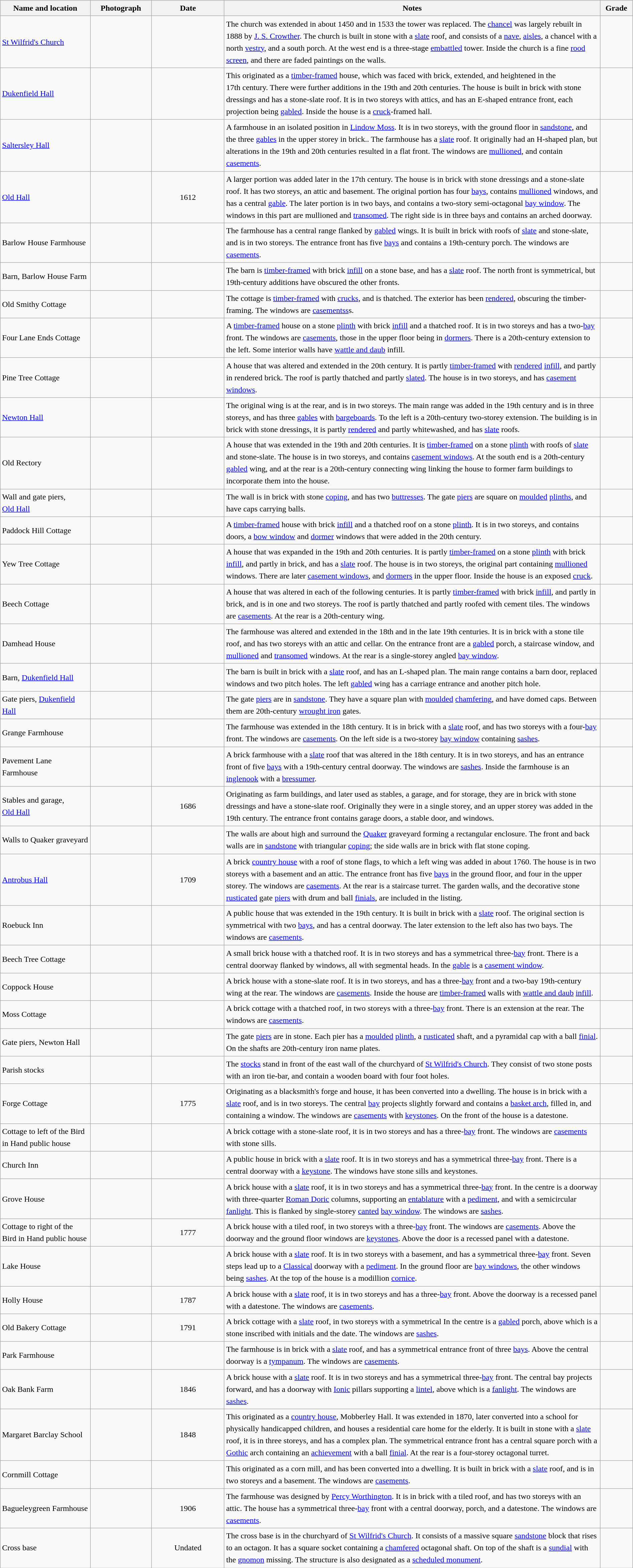<table class="wikitable sortable plainrowheaders" style="width:100%;border:0px;text-align:left;line-height:150%;">
<tr>
<th scope="col" style="width:150px">Name and location</th>
<th scope="col" style="width:100px" class="unsortable">Photograph</th>
<th scope="col" style="width:120px">Date</th>
<th scope="col" style="width:650px" class="unsortable">Notes</th>
<th scope="col" style="width:50px">Grade</th>
</tr>
<tr>
<td><a href='#'>St Wilfrid's Church</a><br><small></small></td>
<td></td>
<td align="center"></td>
<td>The church was extended in about 1450 and in 1533 the tower was replaced. The <a href='#'>chancel</a> was largely rebuilt in 1888 by <a href='#'>J. S. Crowther</a>. The church is built in stone with a <a href='#'>slate</a> roof, and consists of a <a href='#'>nave</a>, <a href='#'>aisles</a>, a chancel with a north <a href='#'>vestry</a>, and a south porch. At the west end is a three-stage <a href='#'>embattled</a> tower. Inside the church is a fine <a href='#'>rood screen</a>, and there are faded paintings on the walls.</td>
<td align="center" ></td>
</tr>
<tr>
<td><a href='#'>Dukenfield Hall</a><br><small></small></td>
<td></td>
<td align="center"></td>
<td>This originated as a <a href='#'>timber-framed</a> house, which was faced with brick, extended, and heightened in the 17th century. There were further additions in the 19th and 20th centuries. The house is built in brick with stone dressings and has a stone-slate roof. It is in two storeys with attics, and has an E-shaped entrance front, each projection being <a href='#'>gabled</a>. Inside the house is a <a href='#'>cruck</a>-framed hall.</td>
<td align="center" ></td>
</tr>
<tr>
<td><a href='#'>Saltersley Hall</a><br><small></small></td>
<td></td>
<td align="center"></td>
<td>A farmhouse in an isolated position in <a href='#'>Lindow Moss</a>. It is in two storeys, with the ground floor in <a href='#'>sandstone</a>, and the three <a href='#'>gables</a> in the upper storey in brick.. The farmhouse has a <a href='#'>slate</a> roof. It originally had an H-shaped plan, but alterations in the 19th and 20th centuries resulted in a flat front. The windows are <a href='#'>mullioned</a>, and contain <a href='#'>casements</a>.</td>
<td align="center" ></td>
</tr>
<tr>
<td><a href='#'>Old Hall</a><br><small></small></td>
<td></td>
<td align="center">1612</td>
<td>A larger portion was added later in the 17th century. The house is in brick with stone dressings and a stone-slate roof. It has two storeys, an attic and basement. The original portion has four <a href='#'>bays</a>, contains <a href='#'>mullioned</a> windows, and has a central <a href='#'>gable</a>. The later portion is in two bays, and contains a two-story semi-octagonal <a href='#'>bay window</a>. The windows in this part are mullioned and <a href='#'>transomed</a>. The right side is in three bays and contains an arched doorway.</td>
<td align="center" ></td>
</tr>
<tr>
<td>Barlow House Farmhouse<br><small></small></td>
<td></td>
<td align="center"></td>
<td>The farmhouse has a central range flanked by <a href='#'>gabled</a> wings. It is built in brick with roofs of <a href='#'>slate</a> and stone-slate, and is in two storeys. The entrance front has five <a href='#'>bays</a> and contains a 19th-century porch. The windows are <a href='#'>casements</a>.</td>
<td align="center" ></td>
</tr>
<tr>
<td>Barn, Barlow House Farm<br><small></small></td>
<td></td>
<td align="center"></td>
<td>The barn is <a href='#'>timber-framed</a> with brick <a href='#'>infill</a> on a stone base, and has a <a href='#'>slate</a> roof. The north front is symmetrical, but 19th-century additions have obscured the other fronts.</td>
<td align="center" ></td>
</tr>
<tr>
<td>Old Smithy Cottage<br><small></small></td>
<td></td>
<td align="center"></td>
<td>The cottage is <a href='#'>timber-framed</a> with <a href='#'>crucks</a>, and is thatched. The exterior has been <a href='#'>rendered</a>, obscuring the timber-framing. The windows are <a href='#'>casementss</a>s.</td>
<td align="center" ></td>
</tr>
<tr>
<td>Four Lane Ends Cottage<br><small></small></td>
<td></td>
<td align="center"></td>
<td>A <a href='#'>timber-framed</a> house on a stone <a href='#'>plinth</a> with brick <a href='#'>infill</a> and a thatched roof. It is in two storeys and has a two-<a href='#'>bay</a> front. The windows are <a href='#'>casements</a>, those in the upper floor being in <a href='#'>dormers</a>. There is a 20th-century extension to the left. Some interior walls have <a href='#'>wattle and daub</a> infill.</td>
<td align="center" ></td>
</tr>
<tr>
<td>Pine Tree Cottage<br><small></small></td>
<td></td>
<td align="center"></td>
<td>A house that was altered and extended in the 20th century. It is partly <a href='#'>timber-framed</a> with <a href='#'>rendered</a> <a href='#'>infill</a>, and partly in rendered brick. The roof is partly thatched and partly <a href='#'>slated</a>. The house is in two storeys, and has <a href='#'>casement windows</a>.</td>
<td align="center" ></td>
</tr>
<tr>
<td><a href='#'>Newton Hall</a><br><small></small></td>
<td></td>
<td align="center"></td>
<td>The original wing is at the rear, and is in two storeys. The main range was added in the 19th century and is in three storeys, and has three <a href='#'>gables</a> with <a href='#'>bargeboards</a>. To the left is a 20th-century two-storey extension. The building is in brick with stone dressings, it is partly <a href='#'>rendered</a> and partly whitewashed, and has <a href='#'>slate</a> roofs.</td>
<td align="center" ></td>
</tr>
<tr>
<td>Old Rectory<br><small></small></td>
<td></td>
<td align="center"></td>
<td>A house that was extended in the 19th and 20th centuries. It is <a href='#'>timber-framed</a> on a stone <a href='#'>plinth</a> with roofs of <a href='#'>slate</a> and stone-slate. The house is in two storeys, and contains <a href='#'>casement windows</a>. At the south end is a 20th-century <a href='#'>gabled</a> wing, and at the rear is a 20th-century connecting wing linking the house to former farm buildings to incorporate them into the house.</td>
<td align="center" ></td>
</tr>
<tr>
<td>Wall and gate piers,<br><a href='#'>Old Hall</a><br><small></small></td>
<td></td>
<td align="center"></td>
<td>The wall is in brick with stone <a href='#'>coping</a>, and has two <a href='#'>buttresses</a>. The gate <a href='#'>piers</a> are square on <a href='#'>moulded</a> <a href='#'>plinths</a>, and have caps carrying balls.</td>
<td align="center" ></td>
</tr>
<tr>
<td>Paddock Hill Cottage<br><small></small></td>
<td></td>
<td align="center"></td>
<td>A <a href='#'>timber-framed</a> house with brick <a href='#'>infill</a> and a thatched roof on a stone <a href='#'>plinth</a>. It is in two storeys, and contains doors, a <a href='#'>bow window</a> and <a href='#'>dormer</a> windows that were added in the 20th century.</td>
<td align="center" ></td>
</tr>
<tr>
<td>Yew Tree Cottage<br><small></small></td>
<td></td>
<td align="center"></td>
<td>A house that was expanded in the 19th and 20th centuries. It is partly <a href='#'>timber-framed</a> on a stone <a href='#'>plinth</a> with brick <a href='#'>infill</a>, and partly in brick, and has a <a href='#'>slate</a> roof. The house is in two storeys, the original part containing <a href='#'>mullioned</a> windows. There are later <a href='#'>casement windows</a>, and <a href='#'>dormers</a> in the upper floor. Inside the house is an exposed <a href='#'>cruck</a>.</td>
<td align="center" ></td>
</tr>
<tr>
<td>Beech Cottage<br><small></small></td>
<td></td>
<td align="center"></td>
<td>A house that was altered in each of the following centuries. It is partly <a href='#'>timber-framed</a> with brick <a href='#'>infill</a>, and partly in brick, and is in one and two storeys. The roof is partly thatched and partly roofed with cement tiles. The windows are <a href='#'>casements</a>. At the rear is a 20th-century wing.</td>
<td align="center" ></td>
</tr>
<tr>
<td>Damhead House<br><small></small></td>
<td></td>
<td align="center"></td>
<td>The farmhouse was altered and extended in the 18th and in the late 19th centuries. It is in brick with a stone tile roof, and has two storeys with an attic and cellar. On the entrance front are a <a href='#'>gabled</a> porch, a staircase window, and <a href='#'>mullioned</a> and <a href='#'>transomed</a> windows. At the rear is a single-storey angled <a href='#'>bay window</a>.</td>
<td align="center" ></td>
</tr>
<tr>
<td>Barn, <a href='#'>Dukenfield Hall</a><br><small></small></td>
<td></td>
<td align="center"></td>
<td>The barn is built in brick with a <a href='#'>slate</a> roof, and has an L-shaped plan. The main range contains a barn door, replaced windows and two pitch holes. The left <a href='#'>gabled</a> wing has a carriage entrance and another pitch hole.</td>
<td align="center" ></td>
</tr>
<tr>
<td>Gate piers, <a href='#'>Dukenfield Hall</a><br><small></small></td>
<td></td>
<td align="center"></td>
<td>The gate <a href='#'>piers</a> are in <a href='#'>sandstone</a>. They have a square plan with <a href='#'>moulded</a> <a href='#'>chamfering</a>, and have domed caps. Between them are 20th-century <a href='#'>wrought iron</a> gates.</td>
<td align="center" ></td>
</tr>
<tr>
<td>Grange Farmhouse<br><small></small></td>
<td></td>
<td align="center"></td>
<td>The farmhouse was extended in the 18th century. It is in brick with a <a href='#'>slate</a> roof, and has two storeys with a four-<a href='#'>bay</a> front. The windows are <a href='#'>casements</a>. On the left side is a two-storey <a href='#'>bay window</a> containing <a href='#'>sashes</a>.</td>
<td align="center" ></td>
</tr>
<tr>
<td>Pavement Lane Farmhouse<br><small></small></td>
<td></td>
<td align="center"></td>
<td>A brick farmhouse with a <a href='#'>slate</a> roof that was altered in the 18th century. It is in two storeys, and has an entrance front of five <a href='#'>bays</a> with a 19th-century central doorway. The windows are <a href='#'>sashes</a>. Inside the farmhouse is an <a href='#'>inglenook</a> with a <a href='#'>bressumer</a>.</td>
<td align="center" ></td>
</tr>
<tr>
<td>Stables and garage,<br><a href='#'>Old Hall</a><br><small></small></td>
<td></td>
<td align="center">1686</td>
<td>Originating as farm buildings, and later used as stables, a garage, and for storage, they are in brick with stone dressings and have a stone-slate roof. Originally they were in a single storey, and an upper storey was added in the 19th century. The entrance front contains garage doors, a stable door, and windows.</td>
<td align="center" ></td>
</tr>
<tr>
<td>Walls to Quaker graveyard<br><small></small></td>
<td></td>
<td align="center"></td>
<td>The walls are about  high and surround the <a href='#'>Quaker</a> graveyard forming a rectangular enclosure. The front and back walls are in <a href='#'>sandstone</a> with triangular <a href='#'>coping</a>; the side walls are in brick with flat stone coping.</td>
<td align="center" ></td>
</tr>
<tr>
<td><a href='#'>Antrobus Hall</a><br><small></small></td>
<td></td>
<td align="center">1709</td>
<td>A brick <a href='#'>country house</a> with a roof of stone flags, to which a left wing was added in about 1760. The house is in two storeys with a basement and an attic. The entrance front has five <a href='#'>bays</a> in the ground floor, and four in the upper storey. The windows are <a href='#'>casements</a>. At the rear is a staircase turret. The garden walls, and the decorative stone <a href='#'>rusticated</a> gate <a href='#'>piers</a> with drum and ball <a href='#'>finials</a>, are included in the listing.</td>
<td align="center" ></td>
</tr>
<tr>
<td>Roebuck Inn<br><small></small></td>
<td></td>
<td align="center"></td>
<td>A public house that was extended in the 19th century. It is built in brick with a <a href='#'>slate</a> roof. The original section is symmetrical with two <a href='#'>bays</a>, and has a central doorway. The later extension to the left also has two bays. The windows are <a href='#'>casements</a>.</td>
<td align="center" ></td>
</tr>
<tr>
<td>Beech Tree Cottage<br><small></small></td>
<td></td>
<td align="center"></td>
<td>A small brick house with a thatched roof. It is in two storeys and has a symmetrical three-<a href='#'>bay</a> front. There is a central doorway flanked by windows, all with segmental heads. In the <a href='#'>gable</a> is a <a href='#'>casement window</a>.</td>
<td align="center" ></td>
</tr>
<tr>
<td>Coppock House<br><small></small></td>
<td></td>
<td align="center"></td>
<td>A brick house with a stone-slate roof. It is in two storeys, and has a three-<a href='#'>bay</a> front and a two-bay 19th-century wing at the rear. The windows are <a href='#'>casements</a>. Inside the house are <a href='#'>timber-framed</a> walls with <a href='#'>wattle and daub</a> <a href='#'>infill</a>.</td>
<td align="center" ></td>
</tr>
<tr>
<td>Moss Cottage<br><small></small></td>
<td></td>
<td align="center"></td>
<td>A brick cottage with a thatched roof, in two storeys with a three-<a href='#'>bay</a> front. There is an extension at the rear. The windows are <a href='#'>casements</a>.</td>
<td align="center" ></td>
</tr>
<tr>
<td>Gate piers, Newton Hall<br><small></small></td>
<td></td>
<td align="center"></td>
<td>The gate <a href='#'>piers</a> are in stone. Each pier has a <a href='#'>moulded</a> <a href='#'>plinth</a>, a <a href='#'>rusticated</a> shaft, and a pyramidal cap with a ball <a href='#'>finial</a>. On the shafts are 20th-century iron name plates.</td>
<td align="center" ></td>
</tr>
<tr>
<td>Parish stocks<br><small></small></td>
<td></td>
<td align="center"></td>
<td>The <a href='#'>stocks</a> stand in front of the east wall of the churchyard of <a href='#'>St Wilfrid's Church</a>. They consist of two stone posts with an iron tie-bar, and contain a wooden board with four foot holes.</td>
<td align="center" ></td>
</tr>
<tr>
<td>Forge Cottage<br><small></small></td>
<td></td>
<td align="center">1775</td>
<td>Originating as a blacksmith's forge and house, it has been converted into a dwelling. The house is in brick with a <a href='#'>slate</a> roof, and is in two storeys. The central <a href='#'>bay</a> projects slightly forward and contains a <a href='#'>basket arch</a>, filled in, and containing a window. The windows are <a href='#'>casements</a> with <a href='#'>keystones</a>. On the front of the house is a datestone.</td>
<td align="center" ></td>
</tr>
<tr>
<td>Cottage to left of the Bird in Hand public house<br><small></small></td>
<td></td>
<td align="center"></td>
<td>A brick cottage with a stone-slate roof, it is in two storeys and has a three-<a href='#'>bay</a> front. The windows are <a href='#'>casements</a> with stone sills.</td>
<td align="center" ></td>
</tr>
<tr>
<td>Church Inn<br><small></small></td>
<td></td>
<td align="center"></td>
<td>A public house in brick with a <a href='#'>slate</a> roof. It is in two storeys and has a symmetrical three-<a href='#'>bay</a> front. There is a central doorway with a <a href='#'>keystone</a>. The windows have stone sills and keystones.</td>
<td align="center" ></td>
</tr>
<tr>
<td>Grove House<br><small></small></td>
<td></td>
<td align="center"></td>
<td>A brick house with a <a href='#'>slate</a> roof, it is in two storeys and has a symmetrical three-<a href='#'>bay</a> front. In the centre is a doorway with three-quarter <a href='#'>Roman Doric</a> columns, supporting an <a href='#'>entablature</a> with a <a href='#'>pediment</a>, and with a semicircular <a href='#'>fanlight</a>. This is flanked by single-storey <a href='#'>canted</a> <a href='#'>bay window</a>. The windows are <a href='#'>sashes</a>.</td>
<td align="center" ></td>
</tr>
<tr>
<td>Cottage to right of the Bird in Hand public house<br><small></small></td>
<td></td>
<td align="center">1777</td>
<td>A brick house with a tiled roof, in two storeys with a three-<a href='#'>bay</a> front. The windows are <a href='#'>casements</a>. Above the doorway and the ground floor windows are <a href='#'>keystones</a>. Above the door is a recessed panel with a datestone.</td>
<td align="center" ></td>
</tr>
<tr>
<td>Lake House<br><small></small></td>
<td></td>
<td align="center"></td>
<td>A brick house with a <a href='#'>slate</a> roof. It is in two storeys with a basement, and has a symmetrical three-<a href='#'>bay</a> front. Seven steps lead up to a <a href='#'>Classical</a> doorway with a <a href='#'>pediment</a>. In the ground floor are <a href='#'>bay windows</a>, the other windows being <a href='#'>sashes</a>. At the top of the house is a modillion <a href='#'>cornice</a>.</td>
<td align="center" ></td>
</tr>
<tr>
<td>Holly House<br><small></small></td>
<td></td>
<td align="center">1787</td>
<td>A brick house with a <a href='#'>slate</a> roof, it is in two storeys and has a three-<a href='#'>bay</a> front. Above the doorway is a recessed panel with a datestone. The windows are <a href='#'>casements</a>.</td>
<td align="center" ></td>
</tr>
<tr>
<td>Old Bakery Cottage<br><small></small></td>
<td></td>
<td align="center">1791</td>
<td>A brick cottage with a <a href='#'>slate</a> roof, in two storeys with a symmetrical  In the centre is a <a href='#'>gabled</a> porch, above which is a stone inscribed with initials and the date. The windows are <a href='#'>sashes</a>.</td>
<td align="center" ></td>
</tr>
<tr>
<td>Park Farmhouse<br><small></small></td>
<td></td>
<td align="center"></td>
<td>The farmhouse is in brick with a <a href='#'>slate</a> roof, and has a symmetrical entrance front of three <a href='#'>bays</a>. Above the central doorway is a <a href='#'>tympanum</a>. The windows are <a href='#'>casements</a>.</td>
<td align="center" ></td>
</tr>
<tr>
<td>Oak Bank Farm<br><small></small></td>
<td></td>
<td align="center">1846</td>
<td>A brick house with a <a href='#'>slate</a> roof. It is in two storeys and has a symmetrical three-<a href='#'>bay</a> front. The central bay projects forward, and has a doorway with <a href='#'>Ionic</a> pillars supporting a <a href='#'>lintel</a>, above which is a <a href='#'>fanlight</a>.  The windows are <a href='#'>sashes</a>.</td>
<td align="center" ></td>
</tr>
<tr>
<td>Margaret Barclay School<br><small></small></td>
<td></td>
<td align="center">1848</td>
<td>This originated as a <a href='#'>country house</a>, Mobberley Hall. It was extended in 1870, later converted into a school for physically handicapped children, and  houses a residential care home for the elderly. It is built in stone with a <a href='#'>slate</a> roof, it is in three storeys, and has a complex plan. The symmetrical entrance front has a central square porch with a <a href='#'>Gothic</a> arch containing an <a href='#'>achievement</a> with a ball <a href='#'>finial</a>. At the rear is a four-storey octagonal turret.</td>
<td align="center" ></td>
</tr>
<tr>
<td>Cornmill Cottage<br><small></small></td>
<td></td>
<td align="center"></td>
<td>This originated as a corn mill, and has been converted into a dwelling. It is built in brick with a <a href='#'>slate</a> roof, and is in two storeys and a basement. The windows are <a href='#'>casements</a>.</td>
<td align="center" ></td>
</tr>
<tr>
<td>Bagueleygreen Farmhouse<br><small></small></td>
<td></td>
<td align="center">1906</td>
<td>The farmhouse was designed by <a href='#'>Percy Worthington</a>. It is in brick with a tiled roof, and has two storeys with an attic. The house has a symmetrical three-<a href='#'>bay</a> front with a central doorway, porch, and a datestone. The windows are <a href='#'>casements</a>.</td>
<td align="center" ></td>
</tr>
<tr>
<td>Cross base<br><small></small></td>
<td></td>
<td align="center">Undated</td>
<td>The cross base is in the churchyard of <a href='#'>St Wilfrid's Church</a>. It consists of a massive square <a href='#'>sandstone</a> block that rises to an octagon. It has a square socket containing a <a href='#'>chamfered</a> octagonal shaft. On top of the shaft is a <a href='#'>sundial</a> with the <a href='#'>gnomon</a> missing. The structure is also designated as a <a href='#'>scheduled monument</a>.</td>
<td align="center" ></td>
</tr>
<tr>
</tr>
</table>
